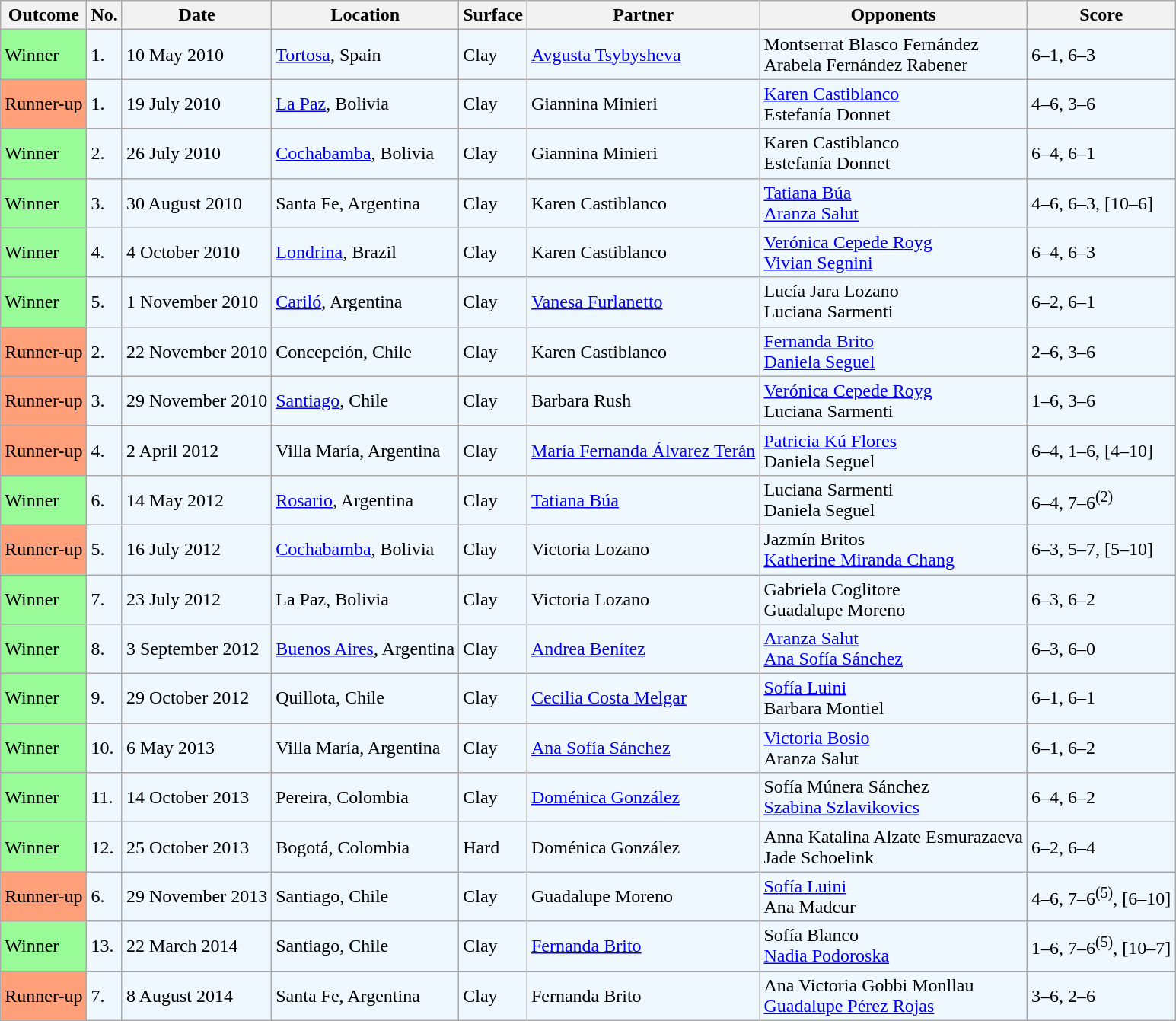<table class="sortable wikitable">
<tr>
<th>Outcome</th>
<th>No.</th>
<th>Date</th>
<th>Location</th>
<th>Surface</th>
<th>Partner</th>
<th>Opponents</th>
<th class="unsortable">Score</th>
</tr>
<tr style="background:#f0f8ff;">
<td style="background:#98fb98;">Winner</td>
<td>1.</td>
<td>10 May 2010</td>
<td><a href='#'>Tortosa</a>, Spain</td>
<td>Clay</td>
<td> <a href='#'>Avgusta Tsybysheva</a></td>
<td> Montserrat Blasco Fernández <br>  Arabela Fernández Rabener</td>
<td>6–1, 6–3</td>
</tr>
<tr style="background:#f0f8ff;">
<td style="background:#ffa07a;">Runner-up</td>
<td>1.</td>
<td>19 July 2010</td>
<td><a href='#'>La Paz</a>, Bolivia</td>
<td>Clay</td>
<td> Giannina Minieri</td>
<td> <a href='#'>Karen Castiblanco</a> <br>  Estefanía Donnet</td>
<td>4–6, 3–6</td>
</tr>
<tr style="background:#f0f8ff;">
<td style="background:#98fb98;">Winner</td>
<td>2.</td>
<td>26 July 2010</td>
<td><a href='#'>Cochabamba</a>, Bolivia</td>
<td>Clay</td>
<td> Giannina Minieri</td>
<td> Karen Castiblanco <br>  Estefanía Donnet</td>
<td>6–4, 6–1</td>
</tr>
<tr style="background:#f0f8ff;">
<td style="background:#98fb98;">Winner</td>
<td>3.</td>
<td>30 August 2010</td>
<td>Santa Fe, Argentina</td>
<td>Clay</td>
<td> Karen Castiblanco</td>
<td> <a href='#'>Tatiana Búa</a> <br>  <a href='#'>Aranza Salut</a></td>
<td>4–6, 6–3, [10–6]</td>
</tr>
<tr style="background:#f0f8ff;">
<td style="background:#98fb98;">Winner</td>
<td>4.</td>
<td>4 October 2010</td>
<td><a href='#'>Londrina</a>, Brazil</td>
<td>Clay</td>
<td> Karen Castiblanco</td>
<td> <a href='#'>Verónica Cepede Royg</a> <br>  <a href='#'>Vivian Segnini</a></td>
<td>6–4, 6–3</td>
</tr>
<tr style="background:#f0f8ff;">
<td style="background:#98fb98;">Winner</td>
<td>5.</td>
<td>1 November 2010</td>
<td><a href='#'>Cariló</a>, Argentina</td>
<td>Clay</td>
<td> <a href='#'>Vanesa Furlanetto</a></td>
<td> Lucía Jara Lozano <br>  Luciana Sarmenti</td>
<td>6–2, 6–1</td>
</tr>
<tr style="background:#f0f8ff;">
<td style="background:#ffa07a;">Runner-up</td>
<td>2.</td>
<td>22 November 2010</td>
<td>Concepción, Chile</td>
<td>Clay</td>
<td> Karen Castiblanco</td>
<td> <a href='#'>Fernanda Brito</a> <br>  <a href='#'>Daniela Seguel</a></td>
<td>2–6, 3–6</td>
</tr>
<tr style="background:#f0f8ff;">
<td style="background:#ffa07a;">Runner-up</td>
<td>3.</td>
<td>29 November 2010</td>
<td><a href='#'>Santiago</a>, Chile</td>
<td>Clay</td>
<td> Barbara Rush</td>
<td> <a href='#'>Verónica Cepede Royg</a> <br>  Luciana Sarmenti</td>
<td>1–6, 3–6</td>
</tr>
<tr style="background:#f0f8ff;">
<td style="background:#ffa07a;">Runner-up</td>
<td>4.</td>
<td>2 April 2012</td>
<td>Villa María, Argentina</td>
<td>Clay</td>
<td> <a href='#'>María Fernanda Álvarez Terán</a></td>
<td> <a href='#'>Patricia Kú Flores</a> <br>  Daniela Seguel</td>
<td>6–4, 1–6, [4–10]</td>
</tr>
<tr style="background:#f0f8ff;">
<td style="background:#98fb98;">Winner</td>
<td>6.</td>
<td>14 May 2012</td>
<td><a href='#'>Rosario</a>, Argentina</td>
<td>Clay</td>
<td> <a href='#'>Tatiana Búa</a></td>
<td> Luciana Sarmenti <br>  Daniela Seguel</td>
<td>6–4, 7–6<sup>(2)</sup></td>
</tr>
<tr style="background:#f0f8ff;">
<td style="background:#ffa07a;">Runner-up</td>
<td>5.</td>
<td>16 July 2012</td>
<td><a href='#'>Cochabamba</a>, Bolivia</td>
<td>Clay</td>
<td> Victoria Lozano</td>
<td> Jazmín Britos <br>  <a href='#'>Katherine Miranda Chang</a></td>
<td>6–3, 5–7, [5–10]</td>
</tr>
<tr style="background:#f0f8ff;">
<td style="background:#98fb98;">Winner</td>
<td>7.</td>
<td>23 July 2012</td>
<td>La Paz, Bolivia</td>
<td>Clay</td>
<td> Victoria Lozano</td>
<td> Gabriela Coglitore <br>  Guadalupe Moreno</td>
<td>6–3, 6–2</td>
</tr>
<tr style="background:#f0f8ff;">
<td style="background:#98fb98;">Winner</td>
<td>8.</td>
<td>3 September 2012</td>
<td><a href='#'>Buenos Aires</a>, Argentina</td>
<td>Clay</td>
<td> <a href='#'>Andrea Benítez</a></td>
<td> <a href='#'>Aranza Salut</a> <br>  <a href='#'>Ana Sofía Sánchez</a></td>
<td>6–3, 6–0</td>
</tr>
<tr style="background:#f0f8ff;">
<td style="background:#98fb98;">Winner</td>
<td>9.</td>
<td>29 October 2012</td>
<td>Quillota, Chile</td>
<td>Clay</td>
<td> <a href='#'>Cecilia Costa Melgar</a></td>
<td> <a href='#'>Sofía Luini</a> <br>  Barbara Montiel</td>
<td>6–1, 6–1</td>
</tr>
<tr style="background:#f0f8ff;">
<td style="background:#98fb98;">Winner</td>
<td>10.</td>
<td>6 May 2013</td>
<td>Villa María, Argentina</td>
<td>Clay</td>
<td> <a href='#'>Ana Sofía Sánchez</a></td>
<td> <a href='#'>Victoria Bosio</a> <br>  Aranza Salut</td>
<td>6–1, 6–2</td>
</tr>
<tr style="background:#f0f8ff;">
<td style="background:#98fb98;">Winner</td>
<td>11.</td>
<td>14 October 2013</td>
<td>Pereira, Colombia</td>
<td>Clay</td>
<td> <a href='#'>Doménica González</a></td>
<td> Sofía Múnera Sánchez <br>  <a href='#'>Szabina Szlavikovics</a></td>
<td>6–4, 6–2</td>
</tr>
<tr style="background:#f0f8ff;">
<td style="background:#98fb98;">Winner</td>
<td>12.</td>
<td>25 October 2013</td>
<td>Bogotá, Colombia</td>
<td>Hard</td>
<td> Doménica González</td>
<td> Anna Katalina Alzate Esmurazaeva <br>  Jade Schoelink</td>
<td>6–2, 6–4</td>
</tr>
<tr style="background:#f0f8ff;">
<td style="background:#ffa07a;">Runner-up</td>
<td>6.</td>
<td>29 November 2013</td>
<td>Santiago, Chile</td>
<td>Clay</td>
<td> Guadalupe Moreno</td>
<td> <a href='#'>Sofía Luini</a> <br>  Ana Madcur</td>
<td>4–6, 7–6<sup>(5)</sup>, [6–10]</td>
</tr>
<tr style="background:#f0f8ff;">
<td style="background:#98fb98;">Winner</td>
<td>13.</td>
<td>22 March 2014</td>
<td>Santiago, Chile</td>
<td>Clay</td>
<td> <a href='#'>Fernanda Brito</a></td>
<td> Sofía Blanco <br>  <a href='#'>Nadia Podoroska</a></td>
<td>1–6, 7–6<sup>(5)</sup>, [10–7]</td>
</tr>
<tr style="background:#f0f8ff;">
<td style="background:#ffa07a;">Runner-up</td>
<td>7.</td>
<td>8 August 2014</td>
<td>Santa Fe, Argentina</td>
<td>Clay</td>
<td> Fernanda Brito</td>
<td> Ana Victoria Gobbi Monllau <br>  <a href='#'>Guadalupe Pérez Rojas</a></td>
<td>3–6, 2–6</td>
</tr>
</table>
